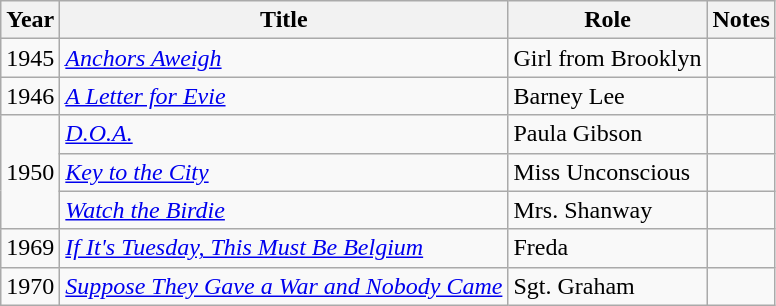<table class="wikitable">
<tr>
<th>Year</th>
<th>Title</th>
<th>Role</th>
<th>Notes</th>
</tr>
<tr>
<td>1945</td>
<td><em><a href='#'>Anchors Aweigh</a></em></td>
<td>Girl from Brooklyn</td>
<td></td>
</tr>
<tr>
<td>1946</td>
<td><em><a href='#'>A Letter for Evie</a></em></td>
<td>Barney Lee</td>
<td></td>
</tr>
<tr>
<td rowspan=3>1950</td>
<td><em><a href='#'>D.O.A.</a></em></td>
<td>Paula Gibson</td>
<td></td>
</tr>
<tr>
<td><em><a href='#'>Key to the City</a></em></td>
<td>Miss Unconscious</td>
<td></td>
</tr>
<tr>
<td><em><a href='#'>Watch the Birdie</a></em></td>
<td>Mrs. Shanway</td>
<td></td>
</tr>
<tr>
<td>1969</td>
<td><em><a href='#'>If It's Tuesday, This Must Be Belgium</a></em></td>
<td>Freda</td>
<td></td>
</tr>
<tr>
<td>1970</td>
<td><em><a href='#'>Suppose They Gave a War and Nobody Came</a></em></td>
<td>Sgt. Graham</td>
<td></td>
</tr>
</table>
